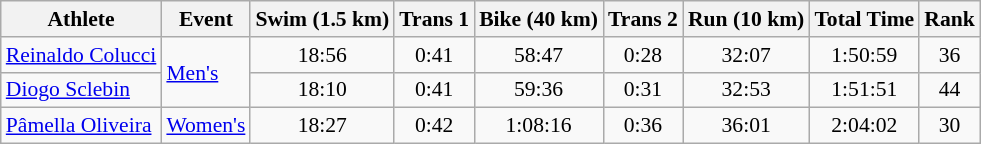<table class="wikitable" style="font-size:90%">
<tr>
<th>Athlete</th>
<th>Event</th>
<th>Swim (1.5 km)</th>
<th>Trans 1</th>
<th>Bike (40 km)</th>
<th>Trans 2</th>
<th>Run (10 km)</th>
<th>Total Time</th>
<th>Rank</th>
</tr>
<tr align=center>
<td align=left><a href='#'>Reinaldo Colucci</a></td>
<td align=left rowspan=2><a href='#'>Men's</a></td>
<td>18:56</td>
<td>0:41</td>
<td>58:47</td>
<td>0:28</td>
<td>32:07</td>
<td>1:50:59</td>
<td>36</td>
</tr>
<tr align=center>
<td align=left><a href='#'>Diogo Sclebin</a></td>
<td>18:10</td>
<td>0:41</td>
<td>59:36</td>
<td>0:31</td>
<td>32:53</td>
<td>1:51:51</td>
<td>44</td>
</tr>
<tr align=center>
<td align=left><a href='#'>Pâmella Oliveira</a></td>
<td align=left><a href='#'>Women's</a></td>
<td>18:27</td>
<td>0:42</td>
<td>1:08:16</td>
<td>0:36</td>
<td>36:01</td>
<td>2:04:02</td>
<td>30</td>
</tr>
</table>
